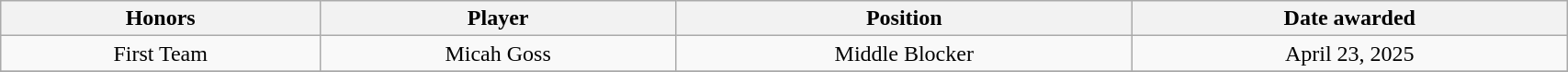<table class="wikitable" style="width: 90%;text-align: center;">
<tr>
<th style=>Honors</th>
<th style=>Player</th>
<th style=>Position</th>
<th style=>Date awarded</th>
</tr>
<tr align="center">
<td rowspan="1">First Team</td>
<td>Micah Goss</td>
<td>Middle Blocker</td>
<td>April 23, 2025</td>
</tr>
<tr>
</tr>
</table>
